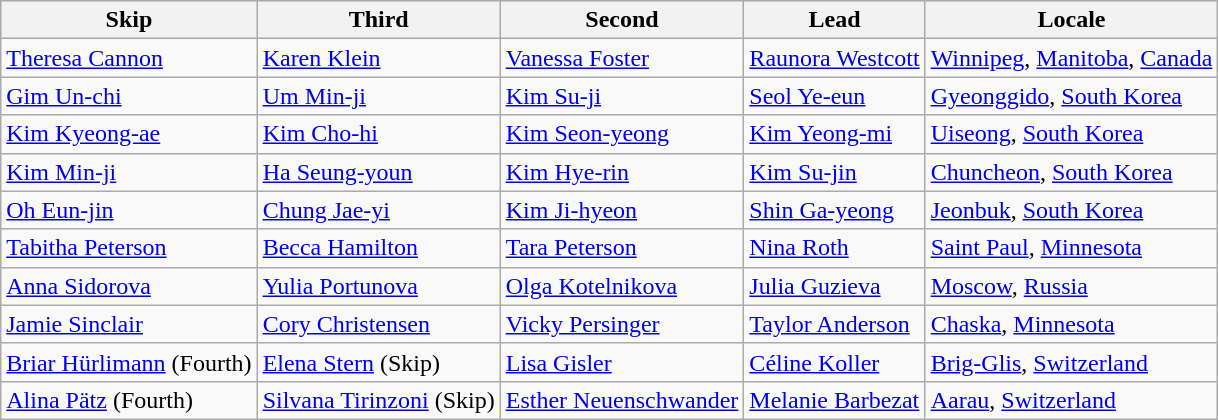<table class=wikitable>
<tr>
<th>Skip</th>
<th>Third</th>
<th>Second</th>
<th>Lead</th>
<th>Locale</th>
</tr>
<tr>
<td><a href='#'>Theresa Cannon</a></td>
<td><a href='#'>Karen Klein</a></td>
<td><a href='#'>Vanessa Foster</a></td>
<td><a href='#'>Raunora Westcott</a></td>
<td> <a href='#'>Winnipeg</a>, <a href='#'>Manitoba</a>, <a href='#'>Canada</a></td>
</tr>
<tr>
<td><a href='#'>Gim Un-chi</a></td>
<td><a href='#'>Um Min-ji</a></td>
<td><a href='#'>Kim Su-ji</a></td>
<td><a href='#'>Seol Ye-eun</a></td>
<td> <a href='#'>Gyeonggido</a>, <a href='#'>South Korea</a></td>
</tr>
<tr>
<td><a href='#'>Kim Kyeong-ae</a></td>
<td><a href='#'>Kim Cho-hi</a></td>
<td><a href='#'>Kim Seon-yeong</a></td>
<td><a href='#'>Kim Yeong-mi</a></td>
<td> <a href='#'>Uiseong</a>, <a href='#'>South Korea</a></td>
</tr>
<tr>
<td><a href='#'>Kim Min-ji</a></td>
<td><a href='#'>Ha Seung-youn</a></td>
<td><a href='#'>Kim Hye-rin</a></td>
<td><a href='#'>Kim Su-jin</a></td>
<td> <a href='#'>Chuncheon</a>, <a href='#'>South Korea</a></td>
</tr>
<tr>
<td><a href='#'>Oh Eun-jin</a></td>
<td><a href='#'>Chung Jae-yi</a></td>
<td><a href='#'>Kim Ji-hyeon</a></td>
<td><a href='#'>Shin Ga-yeong</a></td>
<td> <a href='#'>Jeonbuk</a>, <a href='#'>South Korea</a></td>
</tr>
<tr>
<td><a href='#'>Tabitha Peterson</a></td>
<td><a href='#'>Becca Hamilton</a></td>
<td><a href='#'>Tara Peterson</a></td>
<td><a href='#'>Nina Roth</a></td>
<td> <a href='#'>Saint Paul</a>, <a href='#'>Minnesota</a></td>
</tr>
<tr>
<td><a href='#'>Anna Sidorova</a></td>
<td><a href='#'>Yulia Portunova</a></td>
<td><a href='#'>Olga Kotelnikova</a></td>
<td><a href='#'>Julia Guzieva</a></td>
<td> <a href='#'>Moscow</a>, <a href='#'>Russia</a></td>
</tr>
<tr>
<td><a href='#'>Jamie Sinclair</a></td>
<td><a href='#'>Cory Christensen</a></td>
<td><a href='#'>Vicky Persinger</a></td>
<td><a href='#'>Taylor Anderson</a></td>
<td> <a href='#'>Chaska</a>, <a href='#'>Minnesota</a></td>
</tr>
<tr>
<td><a href='#'>Briar Hürlimann</a> (Fourth)</td>
<td><a href='#'>Elena Stern</a> (Skip)</td>
<td><a href='#'>Lisa Gisler</a></td>
<td><a href='#'>Céline Koller</a></td>
<td> <a href='#'>Brig-Glis</a>, <a href='#'>Switzerland</a></td>
</tr>
<tr>
<td><a href='#'>Alina Pätz</a> (Fourth)</td>
<td><a href='#'>Silvana Tirinzoni</a> (Skip)</td>
<td><a href='#'>Esther Neuenschwander</a></td>
<td><a href='#'>Melanie Barbezat</a></td>
<td> <a href='#'>Aarau</a>, <a href='#'>Switzerland</a></td>
</tr>
</table>
